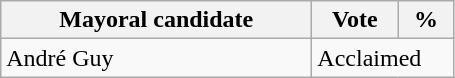<table class="wikitable">
<tr>
<th bgcolor="#DDDDFF" width="200px">Mayoral candidate</th>
<th bgcolor="#DDDDFF" width="50px">Vote</th>
<th bgcolor="#DDDDFF" width="30px">%</th>
</tr>
<tr>
<td>André Guy</td>
<td colspan="2">Acclaimed</td>
</tr>
</table>
